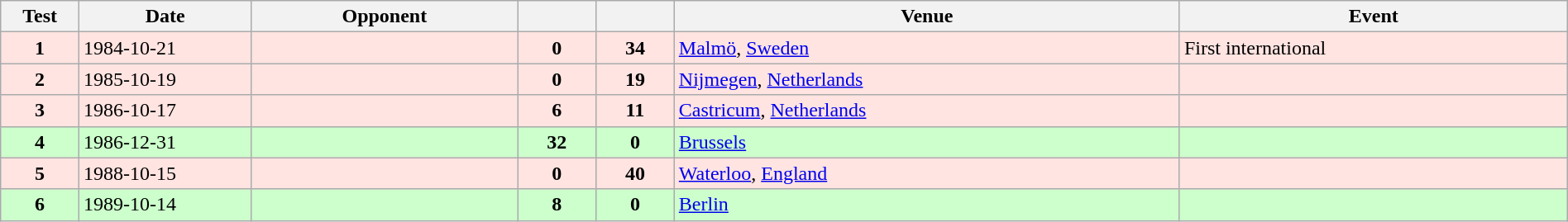<table class="wikitable sortable" style="width:100%">
<tr>
<th style="width:5%">Test</th>
<th style="width:11%">Date</th>
<th style="width:17%">Opponent</th>
<th style="width:5%"></th>
<th style="width:5%"></th>
<th>Venue</th>
<th>Event</th>
</tr>
<tr bgcolor="FFE4E1">
<td align="center"><strong>1</strong></td>
<td>1984-10-21</td>
<td></td>
<td align="center"><strong>0</strong></td>
<td align="center"><strong>34</strong></td>
<td><a href='#'>Malmö</a>, <a href='#'>Sweden</a></td>
<td>First international</td>
</tr>
<tr bgcolor="FFE4E1">
<td align="center"><strong>2</strong></td>
<td>1985-10-19</td>
<td></td>
<td align="center"><strong>0</strong></td>
<td align="center"><strong>19</strong></td>
<td><a href='#'>Nijmegen</a>, <a href='#'>Netherlands</a></td>
<td></td>
</tr>
<tr bgcolor="FFE4E1">
<td align="center"><strong>3</strong></td>
<td>1986-10-17</td>
<td></td>
<td align="center"><strong>6</strong></td>
<td align="center"><strong>11</strong></td>
<td><a href='#'>Castricum</a>, <a href='#'>Netherlands</a></td>
<td></td>
</tr>
<tr bgcolor="#ccffcc">
<td align="center"><strong>4</strong></td>
<td>1986-12-31</td>
<td></td>
<td align="center"><strong>32</strong></td>
<td align="center"><strong>0</strong></td>
<td><a href='#'>Brussels</a></td>
<td></td>
</tr>
<tr bgcolor="FFE4E1">
<td align="center"><strong>5</strong></td>
<td>1988-10-15</td>
<td></td>
<td align="center"><strong>0</strong></td>
<td align="center"><strong>40</strong></td>
<td><a href='#'>Waterloo</a>, <a href='#'>England</a></td>
<td></td>
</tr>
<tr bgcolor="#ccffcc">
<td align="center"><strong>6</strong></td>
<td>1989-10-14</td>
<td></td>
<td align="center"><strong>8</strong></td>
<td align="center"><strong>0</strong></td>
<td><a href='#'>Berlin</a></td>
<td></td>
</tr>
</table>
